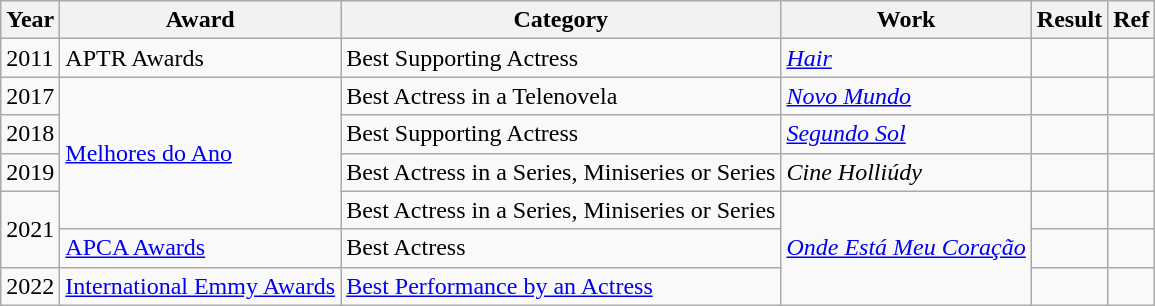<table class="wikitable">
<tr>
<th>Year</th>
<th>Award</th>
<th>Category</th>
<th>Work</th>
<th>Result</th>
<th>Ref</th>
</tr>
<tr>
<td>2011</td>
<td>APTR Awards</td>
<td>Best Supporting Actress</td>
<td><em><a href='#'>Hair</a></em></td>
<td></td>
<td></td>
</tr>
<tr>
<td>2017</td>
<td rowspan=4><a href='#'>Melhores do Ano</a></td>
<td>Best Actress in a Telenovela</td>
<td><em><a href='#'>Novo Mundo</a></em></td>
<td></td>
<td></td>
</tr>
<tr>
<td>2018</td>
<td>Best Supporting Actress</td>
<td><em><a href='#'>Segundo Sol</a></em></td>
<td></td>
<td></td>
</tr>
<tr>
<td>2019</td>
<td>Best Actress in a Series, Miniseries or Series</td>
<td><em>Cine Holliúdy</em></td>
<td></td>
<td></td>
</tr>
<tr>
<td rowspan=2>2021</td>
<td>Best Actress in a Series, Miniseries or Series</td>
<td rowspan=3><em><a href='#'>Onde Está Meu Coração</a></em></td>
<td></td>
<td></td>
</tr>
<tr>
<td><a href='#'>APCA Awards</a></td>
<td>Best Actress</td>
<td></td>
<td></td>
</tr>
<tr>
<td>2022</td>
<td><a href='#'>International Emmy Awards</a></td>
<td><a href='#'>Best Performance by an Actress</a></td>
<td></td>
<td></td>
</tr>
</table>
